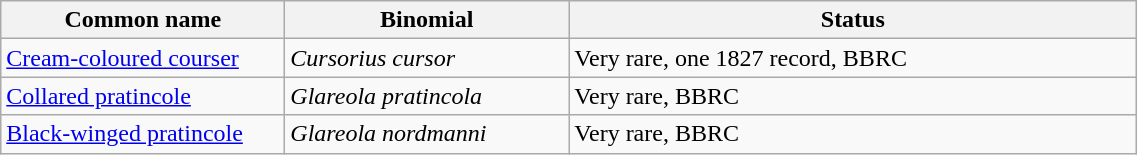<table width=60% class="wikitable">
<tr>
<th width=25%>Common name</th>
<th width=25%>Binomial</th>
<th width=50%>Status</th>
</tr>
<tr>
<td><a href='#'>Cream-coloured courser</a></td>
<td><em>Cursorius cursor</em></td>
<td>Very rare, one 1827 record, BBRC</td>
</tr>
<tr>
<td><a href='#'>Collared pratincole</a></td>
<td><em>Glareola pratincola</em></td>
<td>Very rare, BBRC</td>
</tr>
<tr>
<td><a href='#'>Black-winged pratincole</a></td>
<td><em>Glareola nordmanni</em></td>
<td>Very rare, BBRC</td>
</tr>
</table>
